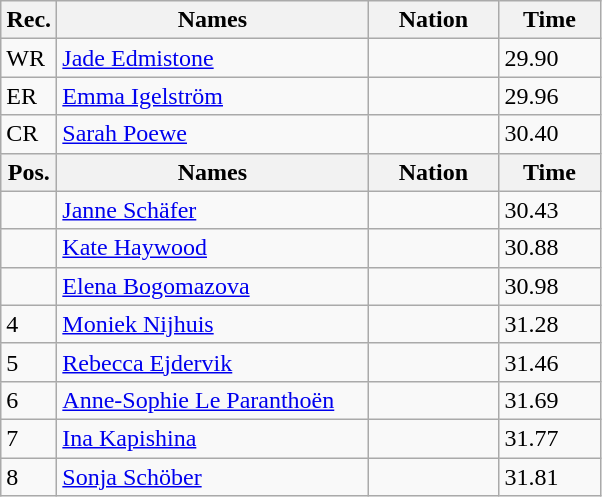<table class=wikitable>
<tr>
<th width="30">Rec.</th>
<th width="200">Names</th>
<th width="80">Nation</th>
<th width="60">Time</th>
</tr>
<tr>
<td>WR</td>
<td><a href='#'>Jade Edmistone</a></td>
<td></td>
<td>29.90</td>
</tr>
<tr>
<td>ER</td>
<td><a href='#'>Emma Igelström</a></td>
<td></td>
<td>29.96</td>
</tr>
<tr>
<td>CR</td>
<td><a href='#'>Sarah Poewe</a></td>
<td></td>
<td>30.40</td>
</tr>
<tr>
<th>Pos.</th>
<th>Names</th>
<th>Nation</th>
<th>Time</th>
</tr>
<tr>
<td></td>
<td><a href='#'>Janne Schäfer</a></td>
<td></td>
<td>30.43</td>
</tr>
<tr>
<td></td>
<td><a href='#'>Kate Haywood</a></td>
<td></td>
<td>30.88</td>
</tr>
<tr>
<td></td>
<td><a href='#'>Elena Bogomazova</a></td>
<td></td>
<td>30.98</td>
</tr>
<tr>
<td>4</td>
<td><a href='#'>Moniek Nijhuis</a></td>
<td></td>
<td>31.28</td>
</tr>
<tr>
<td>5</td>
<td><a href='#'>Rebecca Ejdervik</a></td>
<td></td>
<td>31.46</td>
</tr>
<tr>
<td>6</td>
<td><a href='#'>Anne-Sophie Le Paranthoën</a></td>
<td></td>
<td>31.69</td>
</tr>
<tr>
<td>7</td>
<td><a href='#'>Ina Kapishina</a></td>
<td></td>
<td>31.77</td>
</tr>
<tr>
<td>8</td>
<td><a href='#'>Sonja Schöber</a></td>
<td></td>
<td>31.81</td>
</tr>
</table>
